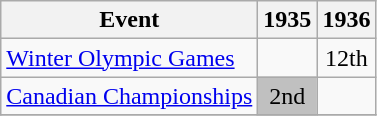<table class="wikitable">
<tr>
<th>Event</th>
<th>1935</th>
<th>1936</th>
</tr>
<tr>
<td><a href='#'>Winter Olympic Games</a></td>
<td></td>
<td align="center">12th</td>
</tr>
<tr>
<td><a href='#'>Canadian Championships</a></td>
<td align="center" bgcolor="silver">2nd</td>
<td></td>
</tr>
<tr>
</tr>
</table>
